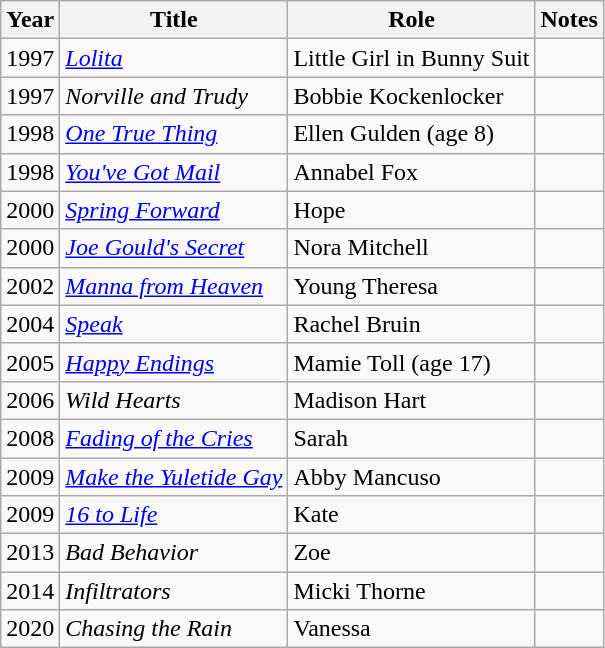<table class="wikitable sortable">
<tr>
<th>Year</th>
<th>Title</th>
<th>Role</th>
<th class="unsortable">Notes</th>
</tr>
<tr>
<td>1997</td>
<td><em><a href='#'>Lolita</a></em></td>
<td>Little Girl in Bunny Suit</td>
<td></td>
</tr>
<tr>
<td>1997</td>
<td><em>Norville and Trudy</em></td>
<td>Bobbie Kockenlocker</td>
<td></td>
</tr>
<tr>
<td>1998</td>
<td><em><a href='#'>One True Thing</a></em></td>
<td>Ellen Gulden (age 8)</td>
<td></td>
</tr>
<tr>
<td>1998</td>
<td><em><a href='#'>You've Got Mail</a></em></td>
<td>Annabel Fox</td>
<td></td>
</tr>
<tr>
<td>2000</td>
<td><em><a href='#'>Spring Forward</a></em></td>
<td>Hope</td>
<td></td>
</tr>
<tr>
<td>2000</td>
<td><em><a href='#'>Joe Gould's Secret</a></em></td>
<td>Nora Mitchell</td>
<td></td>
</tr>
<tr>
<td>2002</td>
<td><em><a href='#'>Manna from Heaven</a></em></td>
<td>Young Theresa</td>
<td></td>
</tr>
<tr>
<td>2004</td>
<td><em><a href='#'>Speak</a></em></td>
<td>Rachel Bruin</td>
<td></td>
</tr>
<tr>
<td>2005</td>
<td><em><a href='#'>Happy Endings</a></em></td>
<td>Mamie Toll (age 17)</td>
<td></td>
</tr>
<tr>
<td>2006</td>
<td><em>Wild Hearts</em></td>
<td>Madison Hart</td>
<td></td>
</tr>
<tr>
<td>2008</td>
<td><em><a href='#'>Fading of the Cries</a></em></td>
<td>Sarah</td>
<td></td>
</tr>
<tr>
<td>2009</td>
<td><em><a href='#'>Make the Yuletide Gay</a></em></td>
<td>Abby Mancuso</td>
<td></td>
</tr>
<tr>
<td>2009</td>
<td><em><a href='#'>16 to Life</a></em></td>
<td>Kate</td>
<td></td>
</tr>
<tr>
<td>2013</td>
<td><em>Bad Behavior</em></td>
<td>Zoe</td>
<td></td>
</tr>
<tr>
<td>2014</td>
<td><em>Infiltrators</em></td>
<td>Micki Thorne</td>
<td></td>
</tr>
<tr>
<td>2020</td>
<td><em>Chasing the Rain</em></td>
<td>Vanessa</td>
<td></td>
</tr>
</table>
